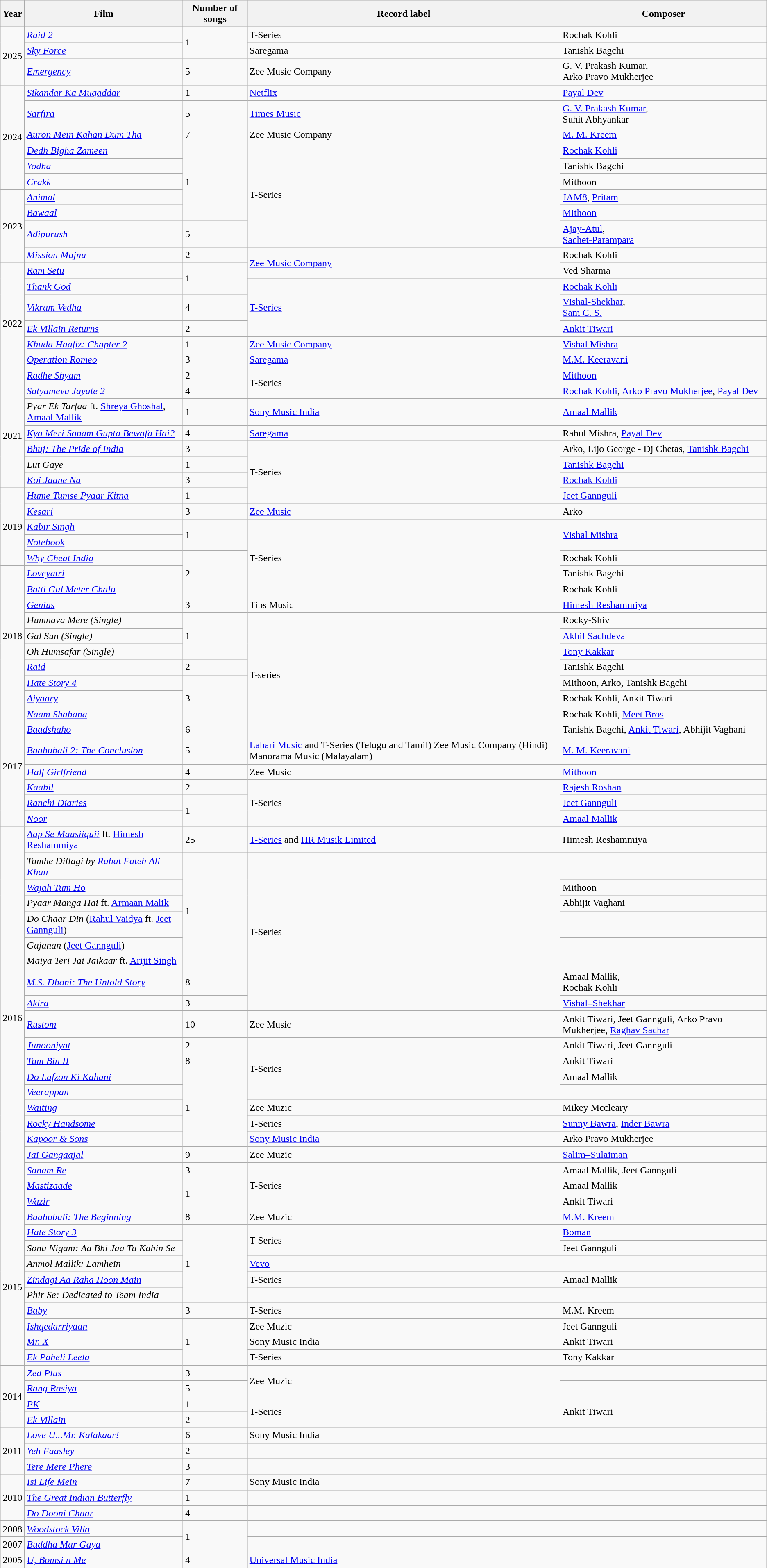<table class="wikitable sortable">
<tr>
<th>Year</th>
<th>Film</th>
<th>Number of songs</th>
<th>Record label</th>
<th>Composer</th>
</tr>
<tr>
<td rowspan=3>2025</td>
<td><em><a href='#'>Raid 2</a></em></td>
<td rowspan=2>1</td>
<td>T-Series</td>
<td>Rochak Kohli</td>
</tr>
<tr>
<td><em><a href='#'>Sky Force</a></em></td>
<td>Saregama</td>
<td>Tanishk Bagchi</td>
</tr>
<tr>
<td><em><a href='#'>Emergency</a></em></td>
<td>5</td>
<td>Zee Music Company</td>
<td>G. V. Prakash Kumar,<br>Arko Pravo Mukherjee</td>
</tr>
<tr>
<td rowspan=6>2024</td>
<td><em><a href='#'>Sikandar Ka Muqaddar</a></em></td>
<td>1</td>
<td><a href='#'>Netflix</a></td>
<td><a href='#'>Payal Dev</a></td>
</tr>
<tr>
<td><em><a href='#'>Sarfira</a></em></td>
<td>5</td>
<td><a href='#'>Times Music</a></td>
<td><a href='#'>G. V. Prakash Kumar</a>,<br>Suhit Abhyankar</td>
</tr>
<tr>
<td><em><a href='#'>Auron Mein Kahan Dum Tha</a></em></td>
<td>7</td>
<td>Zee Music Company</td>
<td><a href='#'>M. M. Kreem</a></td>
</tr>
<tr>
<td><em><a href='#'>Dedh Bigha Zameen</a></em></td>
<td rowspan=5>1</td>
<td rowspan=6>T-Series</td>
<td><a href='#'>Rochak Kohli</a></td>
</tr>
<tr>
<td><em><a href='#'>Yodha</a></em></td>
<td>Tanishk Bagchi</td>
</tr>
<tr>
<td><em><a href='#'>Crakk</a></em></td>
<td>Mithoon</td>
</tr>
<tr>
<td rowspan="4">2023</td>
<td><em><a href='#'>Animal</a></em></td>
<td><a href='#'>JAM8</a>, <a href='#'>Pritam</a></td>
</tr>
<tr>
<td><em><a href='#'>Bawaal</a></em></td>
<td><a href='#'>Mithoon</a></td>
</tr>
<tr>
<td><em><a href='#'>Adipurush</a></em></td>
<td>5</td>
<td><a href='#'>Ajay-Atul</a>,<br><a href='#'>Sachet-Parampara</a></td>
</tr>
<tr>
<td><em><a href='#'>Mission Majnu</a></em></td>
<td>2</td>
<td rowspan=2><a href='#'>Zee Music Company</a></td>
<td>Rochak Kohli</td>
</tr>
<tr>
<td rowspan="7">2022</td>
<td><em><a href='#'>Ram Setu</a></em></td>
<td rowspan=2>1</td>
<td>Ved Sharma</td>
</tr>
<tr>
<td><em><a href='#'>Thank God</a></em></td>
<td rowspan=3><a href='#'>T-Series</a></td>
<td><a href='#'>Rochak Kohli</a></td>
</tr>
<tr>
<td><em><a href='#'>Vikram Vedha</a></em></td>
<td>4</td>
<td><a href='#'>Vishal-Shekhar</a>,<br><a href='#'>Sam C. S.</a></td>
</tr>
<tr>
<td><em><a href='#'>Ek Villain Returns</a></em></td>
<td>2</td>
<td><a href='#'>Ankit Tiwari</a></td>
</tr>
<tr>
<td><em><a href='#'>Khuda Haafiz: Chapter 2</a></em></td>
<td>1</td>
<td><a href='#'>Zee Music Company</a></td>
<td><a href='#'>Vishal Mishra</a></td>
</tr>
<tr>
<td><em><a href='#'>Operation Romeo</a></em></td>
<td>3</td>
<td><a href='#'>Saregama</a></td>
<td><a href='#'>M.M. Keeravani</a></td>
</tr>
<tr>
<td><em><a href='#'>Radhe Shyam</a></em></td>
<td>2</td>
<td rowspan=2>T-Series</td>
<td><a href='#'>Mithoon</a></td>
</tr>
<tr>
<td rowspan=6>2021</td>
<td><em><a href='#'>Satyameva Jayate 2</a></em></td>
<td>4</td>
<td><a href='#'>Rochak Kohli</a>, <a href='#'>Arko Pravo Mukherjee</a>, <a href='#'>Payal Dev</a></td>
</tr>
<tr>
<td><em>Pyar Ek Tarfaa</em> ft. <a href='#'>Shreya Ghoshal</a>, <a href='#'>Amaal Mallik</a></td>
<td>1</td>
<td><a href='#'>Sony Music India</a></td>
<td><a href='#'>Amaal Mallik</a></td>
</tr>
<tr>
<td><em><a href='#'>Kya Meri Sonam Gupta Bewafa Hai?</a></em></td>
<td>4</td>
<td><a href='#'>Saregama</a></td>
<td>Rahul Mishra, <a href='#'>Payal Dev</a></td>
</tr>
<tr>
<td><em><a href='#'>Bhuj: The Pride of India</a></em></td>
<td>3</td>
<td rowspan="4">T-Series</td>
<td>Arko, Lijo George - Dj Chetas, <a href='#'>Tanishk Bagchi</a></td>
</tr>
<tr>
<td><em>Lut Gaye</em></td>
<td>1</td>
<td><a href='#'>Tanishk Bagchi</a></td>
</tr>
<tr>
<td><em><a href='#'>Koi Jaane Na</a></em></td>
<td>3</td>
<td><a href='#'>Rochak Kohli</a></td>
</tr>
<tr>
<td rowspan="5">2019</td>
<td><em><a href='#'>Hume Tumse Pyaar Kitna</a></em></td>
<td>1</td>
<td><a href='#'>Jeet Gannguli</a></td>
</tr>
<tr>
<td><em><a href='#'>Kesari</a></em></td>
<td>3</td>
<td><a href='#'>Zee Music</a></td>
<td>Arko</td>
</tr>
<tr>
<td><em><a href='#'>Kabir Singh</a></em></td>
<td rowspan=2>1</td>
<td rowspan="5">T-Series</td>
<td rowspan="2"><a href='#'>Vishal Mishra</a></td>
</tr>
<tr>
<td><em><a href='#'>Notebook</a></em></td>
</tr>
<tr>
<td><em><a href='#'>Why Cheat India</a></em></td>
<td rowspan="3">2</td>
<td>Rochak Kohli</td>
</tr>
<tr>
<td rowspan="9">2018</td>
<td><em><a href='#'>Loveyatri</a></em></td>
<td>Tanishk Bagchi</td>
</tr>
<tr>
<td><em><a href='#'>Batti Gul Meter Chalu</a></em></td>
<td>Rochak Kohli</td>
</tr>
<tr>
<td><em><a href='#'>Genius</a></em></td>
<td>3</td>
<td>Tips Music</td>
<td><a href='#'>Himesh Reshammiya</a></td>
</tr>
<tr>
<td><em>Humnava Mere (Single)</em></td>
<td rowspan="3">1</td>
<td rowspan="8">T-series</td>
<td>Rocky-Shiv</td>
</tr>
<tr>
<td><em>Gal Sun (Single)</em></td>
<td><a href='#'>Akhil Sachdeva</a></td>
</tr>
<tr>
<td><em>Oh Humsafar (Single)</em></td>
<td><a href='#'>Tony Kakkar</a></td>
</tr>
<tr>
<td><em><a href='#'>Raid</a></em></td>
<td>2</td>
<td>Tanishk Bagchi</td>
</tr>
<tr>
<td><em><a href='#'>Hate Story 4</a></em></td>
<td rowspan="3">3</td>
<td>Mithoon, Arko, Tanishk Bagchi</td>
</tr>
<tr>
<td><em><a href='#'>Aiyaary</a></em></td>
<td>Rochak Kohli, Ankit Tiwari</td>
</tr>
<tr>
<td rowspan="7">2017</td>
<td><em><a href='#'>Naam Shabana</a></em></td>
<td>Rochak Kohli, <a href='#'>Meet Bros</a></td>
</tr>
<tr>
<td><em><a href='#'>Baadshaho</a></em></td>
<td>6</td>
<td>Tanishk Bagchi, <a href='#'>Ankit Tiwari</a>, Abhijit Vaghani</td>
</tr>
<tr>
<td><em><a href='#'>Baahubali 2: The Conclusion</a></em></td>
<td>5</td>
<td><a href='#'>Lahari Music</a> and T-Series (Telugu and Tamil) Zee Music Company (Hindi) Manorama Music (Malayalam)</td>
<td><a href='#'>M. M. Keeravani</a></td>
</tr>
<tr>
<td><em><a href='#'>Half Girlfriend</a></em></td>
<td>4</td>
<td>Zee Music</td>
<td><a href='#'>Mithoon</a></td>
</tr>
<tr>
<td><em><a href='#'>Kaabil</a></em></td>
<td>2</td>
<td rowspan="3">T-Series</td>
<td><a href='#'>Rajesh Roshan</a></td>
</tr>
<tr>
<td><em><a href='#'>Ranchi Diaries</a></em></td>
<td rowspan=2>1</td>
<td><a href='#'>Jeet Gannguli</a></td>
</tr>
<tr>
<td><em><a href='#'>Noor</a></em></td>
<td><a href='#'>Amaal Mallik</a></td>
</tr>
<tr>
<td rowspan="21">2016</td>
<td><em><a href='#'>Aap Se Mausiiquii</a></em> ft. <a href='#'>Himesh Reshammiya</a></td>
<td>25</td>
<td><a href='#'>T-Series</a> and <a href='#'>HR Musik Limited</a></td>
<td>Himesh Reshammiya</td>
</tr>
<tr>
<td><em>Tumhe Dillagi by <a href='#'>Rahat Fateh Ali Khan</a></em></td>
<td rowspan="6">1</td>
<td rowspan="8">T-Series</td>
<td></td>
</tr>
<tr>
<td><em><a href='#'>Wajah Tum Ho</a></em></td>
<td>Mithoon</td>
</tr>
<tr>
<td><em>Pyaar Manga Hai</em> ft. <a href='#'>Armaan Malik</a></td>
<td>Abhijit Vaghani</td>
</tr>
<tr>
<td><em>Do Chaar Din</em> (<a href='#'>Rahul Vaidya</a> ft. <a href='#'>Jeet Gannguli</a>)</td>
<td></td>
</tr>
<tr>
<td><em>Gajanan</em> (<a href='#'>Jeet Gannguli</a>)</td>
<td></td>
</tr>
<tr>
<td><em>Maiya Teri Jai Jaikaar</em> ft. <a href='#'>Arijit Singh</a></td>
<td></td>
</tr>
<tr>
<td><em><a href='#'>M.S. Dhoni: The Untold Story</a></em></td>
<td>8</td>
<td>Amaal Mallik,<br>Rochak Kohli</td>
</tr>
<tr>
<td><em><a href='#'>Akira</a></em></td>
<td>3</td>
<td><a href='#'>Vishal–Shekhar</a></td>
</tr>
<tr>
<td><em><a href='#'>Rustom</a></em></td>
<td>10</td>
<td>Zee Music</td>
<td>Ankit Tiwari, Jeet Gannguli, Arko Pravo Mukherjee, <a href='#'>Raghav Sachar</a></td>
</tr>
<tr>
<td><em><a href='#'>Junooniyat</a></em></td>
<td>2</td>
<td rowspan="4">T-Series</td>
<td>Ankit Tiwari, Jeet Gannguli</td>
</tr>
<tr>
<td><em><a href='#'>Tum Bin II</a></em></td>
<td>8</td>
<td>Ankit Tiwari</td>
</tr>
<tr>
<td><em><a href='#'>Do Lafzon Ki Kahani</a></em></td>
<td rowspan="5">1</td>
<td>Amaal Mallik</td>
</tr>
<tr>
<td><em><a href='#'>Veerappan</a></em></td>
<td></td>
</tr>
<tr>
<td><em><a href='#'>Waiting</a></em></td>
<td>Zee Muzic</td>
<td>Mikey Mccleary</td>
</tr>
<tr>
<td><em><a href='#'>Rocky Handsome</a></em></td>
<td>T-Series</td>
<td><a href='#'>Sunny Bawra</a>, <a href='#'>Inder Bawra</a></td>
</tr>
<tr>
<td><em><a href='#'>Kapoor & Sons</a></em></td>
<td><a href='#'>Sony Music India</a></td>
<td>Arko Pravo Mukherjee</td>
</tr>
<tr>
<td><em><a href='#'>Jai Gangaajal</a></em></td>
<td>9</td>
<td>Zee Muzic</td>
<td><a href='#'>Salim–Sulaiman</a></td>
</tr>
<tr>
<td><em><a href='#'>Sanam Re</a></em></td>
<td>3</td>
<td rowspan="3">T-Series</td>
<td>Amaal Mallik, Jeet Gannguli</td>
</tr>
<tr>
<td><em><a href='#'>Mastizaade</a></em></td>
<td rowspan="2">1</td>
<td>Amaal Mallik</td>
</tr>
<tr>
<td><em><a href='#'>Wazir</a></em></td>
<td>Ankit Tiwari</td>
</tr>
<tr>
<td rowspan="10">2015</td>
<td><em><a href='#'>Baahubali: The Beginning</a></em></td>
<td>8</td>
<td>Zee Muzic</td>
<td><a href='#'>M.M. Kreem</a></td>
</tr>
<tr>
<td><em><a href='#'>Hate Story 3</a></em></td>
<td rowspan="5">1</td>
<td rowspan="2">T-Series</td>
<td><a href='#'>Boman</a></td>
</tr>
<tr>
<td><em>Sonu Nigam: Aa Bhi Jaa Tu Kahin Se</em></td>
<td>Jeet Gannguli</td>
</tr>
<tr>
<td><em>Anmol Mallik: Lamhein</em></td>
<td><a href='#'>Vevo</a></td>
<td></td>
</tr>
<tr>
<td><em><a href='#'>Zindagi Aa Raha Hoon Main</a></em></td>
<td>T-Series</td>
<td>Amaal Mallik</td>
</tr>
<tr>
<td><em>Phir Se: Dedicated to Team India</em></td>
<td></td>
<td></td>
</tr>
<tr>
<td><em><a href='#'>Baby</a></em></td>
<td>3</td>
<td>T-Series</td>
<td>M.M. Kreem</td>
</tr>
<tr>
<td><em><a href='#'>Ishqedarriyaan</a></em></td>
<td rowspan="3">1</td>
<td>Zee Muzic</td>
<td>Jeet Gannguli</td>
</tr>
<tr>
<td><em><a href='#'>Mr. X</a></em></td>
<td>Sony Music India</td>
<td>Ankit Tiwari</td>
</tr>
<tr>
<td><em><a href='#'>Ek Paheli Leela</a></em></td>
<td>T-Series</td>
<td>Tony Kakkar</td>
</tr>
<tr>
<td rowspan="4">2014</td>
<td><em><a href='#'>Zed Plus</a></em></td>
<td>3</td>
<td rowspan="2">Zee Muzic</td>
<td></td>
</tr>
<tr>
<td><em><a href='#'>Rang Rasiya</a></em></td>
<td>5</td>
<td></td>
</tr>
<tr>
<td><em><a href='#'>PK</a></em></td>
<td>1</td>
<td rowspan="2">T-Series</td>
<td rowspan="2">Ankit Tiwari</td>
</tr>
<tr>
<td><em><a href='#'>Ek Villain</a></em></td>
<td>2</td>
</tr>
<tr>
<td rowspan="3">2011</td>
<td><em><a href='#'>Love U...Mr. Kalakaar!</a></em></td>
<td>6</td>
<td>Sony Music India</td>
<td></td>
</tr>
<tr>
<td><em><a href='#'>Yeh Faasley</a></em></td>
<td>2</td>
<td></td>
<td></td>
</tr>
<tr>
<td><em><a href='#'>Tere Mere Phere</a></em></td>
<td>3</td>
<td></td>
<td></td>
</tr>
<tr>
<td rowspan="3">2010</td>
<td><em><a href='#'>Isi Life Mein</a></em></td>
<td>7</td>
<td>Sony Music India</td>
<td></td>
</tr>
<tr>
<td><em><a href='#'>The Great Indian Butterfly</a></em></td>
<td>1</td>
<td></td>
<td></td>
</tr>
<tr>
<td><em><a href='#'>Do Dooni Chaar</a></em></td>
<td>4</td>
<td></td>
<td></td>
</tr>
<tr>
<td>2008</td>
<td><em><a href='#'>Woodstock Villa</a></em></td>
<td rowspan="2">1</td>
<td></td>
<td></td>
</tr>
<tr>
<td>2007</td>
<td><em><a href='#'>Buddha Mar Gaya</a></em></td>
<td></td>
<td></td>
</tr>
<tr>
<td>2005</td>
<td><em><a href='#'>U, Bomsi n Me</a></em></td>
<td>4</td>
<td><a href='#'>Universal Music India</a></td>
<td></td>
</tr>
<tr>
</tr>
</table>
